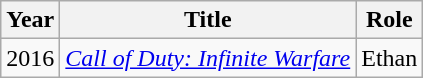<table class="wikitable sortable">
<tr>
<th>Year</th>
<th>Title</th>
<th>Role</th>
</tr>
<tr>
<td>2016</td>
<td><em><a href='#'>Call of Duty: Infinite Warfare</a></em></td>
<td>Ethan</td>
</tr>
</table>
